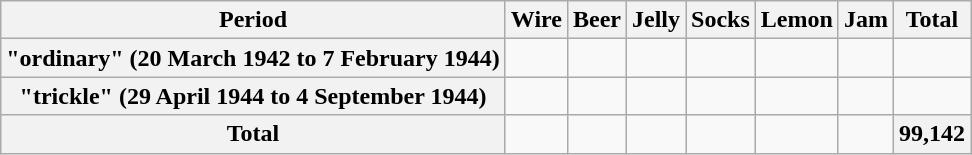<table class="wikitable">
<tr>
<th>Period</th>
<th>Wire</th>
<th>Beer</th>
<th>Jelly</th>
<th>Socks</th>
<th>Lemon</th>
<th>Jam</th>
<th>Total</th>
</tr>
<tr>
<th>"ordinary" (20 March 1942 to 7 February 1944)</th>
<td></td>
<td></td>
<td></td>
<td></td>
<td></td>
<td></td>
<td></td>
</tr>
<tr>
<th>"trickle" (29 April 1944 to 4 September 1944)</th>
<td></td>
<td></td>
<td></td>
<td></td>
<td></td>
<td></td>
<td></td>
</tr>
<tr>
<th>Total</th>
<td></td>
<td></td>
<td></td>
<td></td>
<td></td>
<td></td>
<th>99,142</th>
</tr>
</table>
